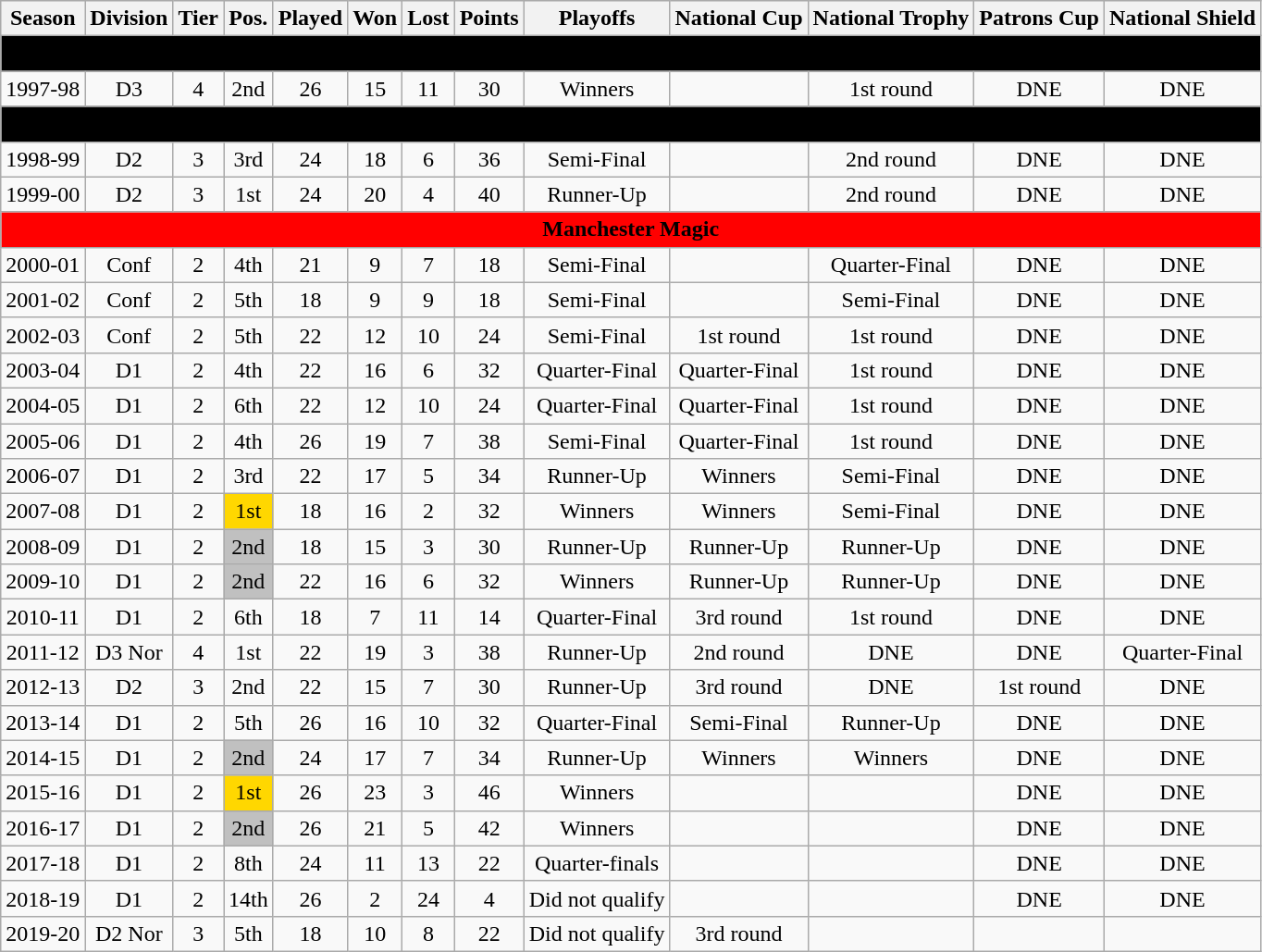<table class="wikitable" style="text-align: center;">
<tr bgcolor="#efefef">
<th>Season</th>
<th>Division</th>
<th>Tier</th>
<th>Pos.</th>
<th>Played</th>
<th>Won</th>
<th>Lost</th>
<th>Points</th>
<th>Playoffs</th>
<th>National Cup</th>
<th>National Trophy</th>
<th>Patrons Cup</th>
<th>National Shield</th>
</tr>
<tr>
<td colspan="14" align=center bgcolor="black"><span><strong>Manchester Giants B</strong></span></td>
</tr>
<tr>
<td>1997-98</td>
<td>D3</td>
<td>4</td>
<td>2nd</td>
<td>26</td>
<td>15</td>
<td>11</td>
<td>30</td>
<td>Winners</td>
<td></td>
<td>1st round</td>
<td>DNE</td>
<td>DNE</td>
</tr>
<tr>
<td colspan="14" align=center bgcolor="black"><span><strong>City of Manchester Attitude</strong></span></td>
</tr>
<tr>
<td>1998-99</td>
<td>D2</td>
<td>3</td>
<td>3rd</td>
<td>24</td>
<td>18</td>
<td>6</td>
<td>36</td>
<td>Semi-Final</td>
<td></td>
<td>2nd round</td>
<td>DNE</td>
<td>DNE</td>
</tr>
<tr>
<td>1999-00</td>
<td>D2</td>
<td>3</td>
<td>1st</td>
<td>24</td>
<td>20</td>
<td>4</td>
<td>40</td>
<td>Runner-Up</td>
<td></td>
<td>2nd round</td>
<td>DNE</td>
<td>DNE</td>
</tr>
<tr>
<td colspan="14" align=center bgcolor="red"><span><strong>Manchester Magic</strong></span></td>
</tr>
<tr>
<td>2000-01</td>
<td>Conf</td>
<td>2</td>
<td>4th</td>
<td>21</td>
<td>9</td>
<td>7</td>
<td>18</td>
<td>Semi-Final</td>
<td></td>
<td>Quarter-Final</td>
<td>DNE</td>
<td>DNE</td>
</tr>
<tr>
<td>2001-02</td>
<td>Conf</td>
<td>2</td>
<td>5th</td>
<td>18</td>
<td>9</td>
<td>9</td>
<td>18</td>
<td>Semi-Final</td>
<td></td>
<td>Semi-Final</td>
<td>DNE</td>
<td>DNE</td>
</tr>
<tr>
<td>2002-03</td>
<td>Conf</td>
<td>2</td>
<td>5th</td>
<td>22</td>
<td>12</td>
<td>10</td>
<td>24</td>
<td>Semi-Final</td>
<td>1st round</td>
<td>1st round</td>
<td>DNE</td>
<td>DNE</td>
</tr>
<tr>
<td>2003-04</td>
<td>D1</td>
<td>2</td>
<td>4th</td>
<td>22</td>
<td>16</td>
<td>6</td>
<td>32</td>
<td>Quarter-Final</td>
<td>Quarter-Final</td>
<td>1st round</td>
<td>DNE</td>
<td>DNE</td>
</tr>
<tr>
<td>2004-05</td>
<td>D1</td>
<td>2</td>
<td>6th</td>
<td>22</td>
<td>12</td>
<td>10</td>
<td>24</td>
<td>Quarter-Final</td>
<td>Quarter-Final</td>
<td>1st round</td>
<td>DNE</td>
<td>DNE</td>
</tr>
<tr>
<td>2005-06</td>
<td>D1</td>
<td>2</td>
<td>4th</td>
<td>26</td>
<td>19</td>
<td>7</td>
<td>38</td>
<td>Semi-Final</td>
<td>Quarter-Final</td>
<td>1st round</td>
<td>DNE</td>
<td>DNE</td>
</tr>
<tr>
<td>2006-07</td>
<td>D1</td>
<td>2</td>
<td>3rd</td>
<td>22</td>
<td>17</td>
<td>5</td>
<td>34</td>
<td>Runner-Up</td>
<td>Winners</td>
<td>Semi-Final</td>
<td>DNE</td>
<td>DNE</td>
</tr>
<tr>
<td>2007-08</td>
<td>D1</td>
<td>2</td>
<td bgcolor=gold>1st</td>
<td>18</td>
<td>16</td>
<td>2</td>
<td>32</td>
<td>Winners</td>
<td>Winners</td>
<td>Semi-Final</td>
<td>DNE</td>
<td>DNE</td>
</tr>
<tr>
<td>2008-09</td>
<td>D1</td>
<td>2</td>
<td bgcolor=silver>2nd</td>
<td>18</td>
<td>15</td>
<td>3</td>
<td>30</td>
<td>Runner-Up</td>
<td>Runner-Up</td>
<td>Runner-Up</td>
<td>DNE</td>
<td>DNE</td>
</tr>
<tr>
<td>2009-10</td>
<td>D1</td>
<td>2</td>
<td bgcolor=silver>2nd</td>
<td>22</td>
<td>16</td>
<td>6</td>
<td>32</td>
<td>Winners</td>
<td>Runner-Up</td>
<td>Runner-Up</td>
<td>DNE</td>
<td>DNE</td>
</tr>
<tr>
<td>2010-11</td>
<td>D1</td>
<td>2</td>
<td>6th</td>
<td>18</td>
<td>7</td>
<td>11</td>
<td>14</td>
<td>Quarter-Final</td>
<td>3rd round</td>
<td>1st round</td>
<td>DNE</td>
<td>DNE</td>
</tr>
<tr>
<td>2011-12</td>
<td>D3 Nor</td>
<td>4</td>
<td>1st</td>
<td>22</td>
<td>19</td>
<td>3</td>
<td>38</td>
<td>Runner-Up</td>
<td>2nd round</td>
<td>DNE</td>
<td>DNE</td>
<td>Quarter-Final</td>
</tr>
<tr>
<td>2012-13</td>
<td>D2</td>
<td>3</td>
<td>2nd</td>
<td>22</td>
<td>15</td>
<td>7</td>
<td>30</td>
<td>Runner-Up</td>
<td>3rd round</td>
<td>DNE</td>
<td>1st round</td>
<td>DNE</td>
</tr>
<tr>
<td>2013-14</td>
<td>D1</td>
<td>2</td>
<td>5th</td>
<td>26</td>
<td>16</td>
<td>10</td>
<td>32</td>
<td>Quarter-Final</td>
<td>Semi-Final</td>
<td>Runner-Up</td>
<td>DNE</td>
<td>DNE</td>
</tr>
<tr>
<td>2014-15</td>
<td>D1</td>
<td>2</td>
<td bgcolor=silver>2nd</td>
<td>24</td>
<td>17</td>
<td>7</td>
<td>34</td>
<td>Runner-Up</td>
<td>Winners</td>
<td>Winners</td>
<td>DNE</td>
<td>DNE</td>
</tr>
<tr>
<td>2015-16</td>
<td>D1</td>
<td>2</td>
<td bgcolor=gold>1st</td>
<td>26</td>
<td>23</td>
<td>3</td>
<td>46</td>
<td>Winners</td>
<td></td>
<td></td>
<td>DNE</td>
<td>DNE</td>
</tr>
<tr>
<td>2016-17</td>
<td>D1</td>
<td>2</td>
<td bgcolor=silver>2nd</td>
<td>26</td>
<td>21</td>
<td>5</td>
<td>42</td>
<td>Winners</td>
<td></td>
<td></td>
<td>DNE</td>
<td>DNE</td>
</tr>
<tr>
<td>2017-18</td>
<td>D1</td>
<td>2</td>
<td>8th</td>
<td>24</td>
<td>11</td>
<td>13</td>
<td>22</td>
<td>Quarter-finals</td>
<td></td>
<td></td>
<td>DNE</td>
<td>DNE</td>
</tr>
<tr>
<td>2018-19</td>
<td>D1</td>
<td>2</td>
<td>14th</td>
<td>26</td>
<td>2</td>
<td>24</td>
<td>4</td>
<td>Did not qualify</td>
<td></td>
<td></td>
<td>DNE</td>
<td>DNE</td>
</tr>
<tr>
<td>2019-20</td>
<td>D2 Nor</td>
<td>3</td>
<td>5th</td>
<td>18</td>
<td>10</td>
<td>8</td>
<td>22</td>
<td>Did not qualify</td>
<td>3rd round</td>
<td></td>
<td></td>
<td></td>
</tr>
</table>
